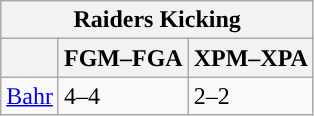<table class="wikitable">
<tr>
<th colspan="3">Raiders Kicking</th>
</tr>
<tr>
<th></th>
<th>FGM–FGA</th>
<th>XPM–XPA</th>
</tr>
<tr>
<td><a href='#'>Bahr</a></td>
<td>4–4</td>
<td>2–2</td>
</tr>
</table>
